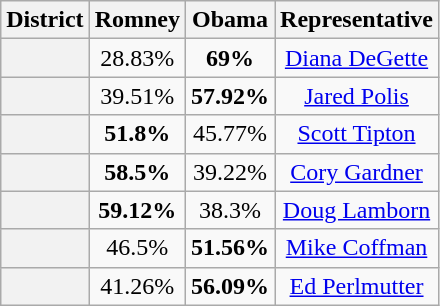<table class=wikitable>
<tr>
<th>District</th>
<th>Romney</th>
<th>Obama</th>
<th>Representative</th>
</tr>
<tr align=center>
<th></th>
<td>28.83%</td>
<td><strong>69%</strong></td>
<td><a href='#'>Diana DeGette</a></td>
</tr>
<tr align=center>
<th></th>
<td>39.51%</td>
<td><strong>57.92%</strong></td>
<td><a href='#'>Jared Polis</a></td>
</tr>
<tr align=center>
<th></th>
<td><strong>51.8%</strong></td>
<td>45.77%</td>
<td><a href='#'>Scott Tipton</a></td>
</tr>
<tr align=center>
<th></th>
<td><strong>58.5%</strong></td>
<td>39.22%</td>
<td><a href='#'>Cory Gardner</a></td>
</tr>
<tr align=center>
<th></th>
<td><strong>59.12%</strong></td>
<td>38.3%</td>
<td><a href='#'>Doug Lamborn</a></td>
</tr>
<tr align=center>
<th></th>
<td>46.5%</td>
<td><strong>51.56%</strong></td>
<td><a href='#'>Mike Coffman</a></td>
</tr>
<tr align=center>
<th></th>
<td>41.26%</td>
<td><strong>56.09%</strong></td>
<td><a href='#'>Ed Perlmutter</a></td>
</tr>
</table>
